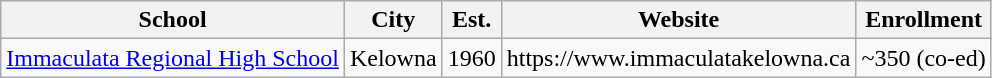<table class="wikitable">
<tr>
<th>School</th>
<th>City</th>
<th>Est.</th>
<th>Website</th>
<th>Enrollment</th>
</tr>
<tr>
<td><a href='#'>Immaculata Regional High School</a></td>
<td>Kelowna</td>
<td>1960</td>
<td>https://www.immaculatakelowna.ca</td>
<td>~350 (co-ed)</td>
</tr>
</table>
